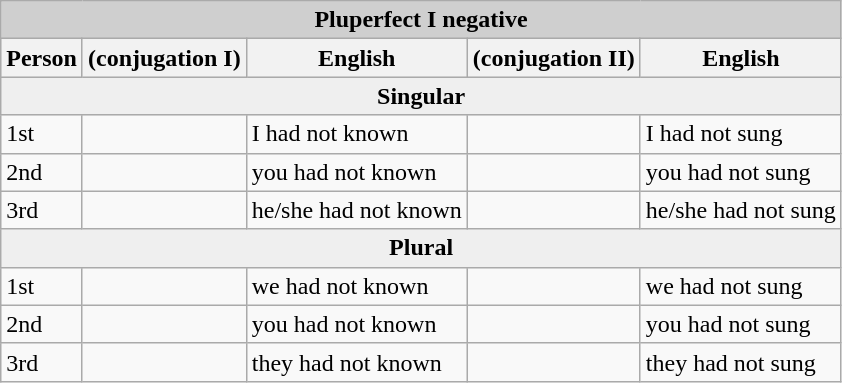<table class="wikitable">
<tr>
<th colspan="5" style="background:#cfcfcf;">Pluperfect I negative</th>
</tr>
<tr style="background:#dfdfdf;" |>
<th>Person</th>
<th> (conjugation I)</th>
<th>English</th>
<th> (conjugation II)</th>
<th>English</th>
</tr>
<tr>
<th colspan="5" style="background:#efefef">Singular</th>
</tr>
<tr>
<td>1st</td>
<td></td>
<td>I had not known</td>
<td></td>
<td>I had not sung</td>
</tr>
<tr>
<td>2nd</td>
<td></td>
<td>you had not known</td>
<td></td>
<td>you had not sung</td>
</tr>
<tr>
<td>3rd</td>
<td></td>
<td>he/she had not known</td>
<td></td>
<td>he/she had not sung</td>
</tr>
<tr>
<th colspan="5" style="background:#efefef">Plural</th>
</tr>
<tr>
<td>1st</td>
<td></td>
<td>we had not known</td>
<td></td>
<td>we had not sung</td>
</tr>
<tr>
<td>2nd</td>
<td></td>
<td>you had not known</td>
<td></td>
<td>you had not sung</td>
</tr>
<tr>
<td>3rd</td>
<td></td>
<td>they had not known</td>
<td></td>
<td>they had not sung</td>
</tr>
</table>
